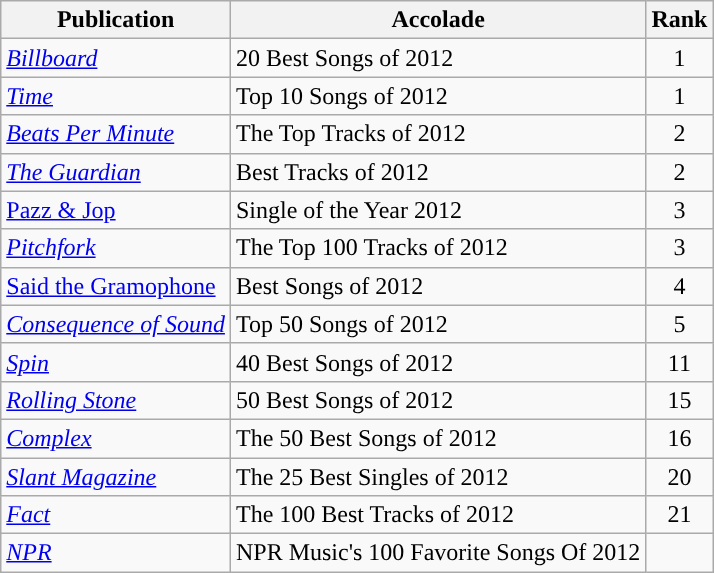<table class="wikitable plainrowheaders">
<tr>
<th>Publication</th>
<th>Accolade</th>
<th>Rank</th>
</tr>
<tr>
<td><em><a href='#'>Billboard</a></em></td>
<td>20 Best Songs of 2012</td>
<td style="text-align:center;”">1</td>
</tr>
<tr>
<td><em><a href='#'>Time</a></em></td>
<td>Top 10 Songs of 2012</td>
<td style="text-align:center;”">1</td>
</tr>
<tr>
<td><em><a href='#'>Beats Per Minute</a></em></td>
<td>The Top Tracks of 2012</td>
<td style="text-align:center;”">2</td>
</tr>
<tr>
<td><em><a href='#'>The Guardian</a></em></td>
<td>Best Tracks of 2012</td>
<td style="text-align:center;”">2</td>
</tr>
<tr>
<td><a href='#'>Pazz & Jop</a></td>
<td>Single of the Year 2012</td>
<td style="text-align:center;”">3</td>
</tr>
<tr>
<td><em><a href='#'>Pitchfork</a></em></td>
<td>The Top 100 Tracks of 2012</td>
<td style="text-align:center;”">3</td>
</tr>
<tr>
<td><a href='#'>Said the Gramophone</a></td>
<td>Best Songs of 2012</td>
<td style="text-align:center;”">4</td>
</tr>
<tr>
<td><em><a href='#'>Consequence of Sound</a></em></td>
<td>Top 50 Songs of 2012</td>
<td style="text-align:center;”">5</td>
</tr>
<tr>
<td><em><a href='#'>Spin</a></em></td>
<td>40 Best Songs of 2012</td>
<td style="text-align:center;”">11</td>
</tr>
<tr>
<td><em><a href='#'>Rolling Stone</a></em></td>
<td>50 Best Songs of 2012</td>
<td style="text-align:center;”">15</td>
</tr>
<tr>
<td><em><a href='#'>Complex</a></em></td>
<td>The 50 Best Songs of 2012</td>
<td style="text-align:center;”">16</td>
</tr>
<tr>
<td><em><a href='#'>Slant Magazine</a></em></td>
<td>The 25 Best Singles of 2012</td>
<td style="text-align:center;”">20</td>
</tr>
<tr>
<td><em><a href='#'>Fact</a></em></td>
<td>The 100 Best Tracks of 2012</td>
<td style="text-align:center;”">21</td>
</tr>
<tr>
<td><em><a href='#'>NPR</a></em></td>
<td>NPR Music's 100 Favorite Songs Of 2012 </td>
<td style="text-align:center;”"></td>
</tr>
</table>
